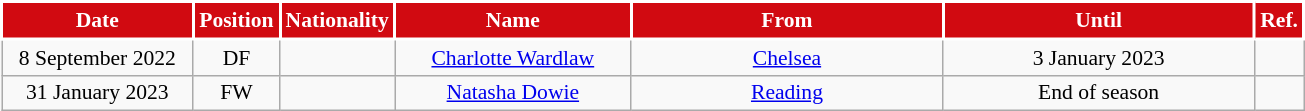<table class="wikitable" style="text-align:center; font-size:90%; ">
<tr>
<th style="background:#D10A11;color:white;border:2px solid #ffffff; width:120px;">Date</th>
<th style="background:#D10A11;color:white;border:2px solid #ffffff; width:50px;">Position</th>
<th style="background:#D10A11;color:white;border:2px solid #ffffff; width:50px;">Nationality</th>
<th style="background:#D10A11;color:white;border:2px solid #ffffff; width:150px;">Name</th>
<th style="background:#D10A11;color:white;border:2px solid #ffffff; width:200px;">From</th>
<th style="background:#D10A11;color:white;border:2px solid #ffffff; width:200px;">Until</th>
<th style="background:#D10A11;color:white;border:2px solid #ffffff; width:25px;">Ref.</th>
</tr>
<tr>
<td>8 September 2022</td>
<td>DF</td>
<td></td>
<td><a href='#'>Charlotte Wardlaw</a></td>
<td> <a href='#'>Chelsea</a></td>
<td>3 January 2023</td>
<td></td>
</tr>
<tr>
<td>31 January 2023</td>
<td>FW</td>
<td></td>
<td><a href='#'>Natasha Dowie</a></td>
<td> <a href='#'>Reading</a></td>
<td>End of season</td>
<td></td>
</tr>
</table>
